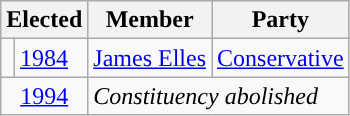<table class="wikitable">
<tr>
<th colspan = "2">Elected</th>
<th>Member</th>
<th>Party</th>
</tr>
<tr>
<td style="background-color: "></td>
<td><a href='#'>1984</a></td>
<td><a href='#'>James Elles</a></td>
<td><a href='#'>Conservative</a></td>
</tr>
<tr>
<td colspan="2" align="center"><a href='#'>1994</a></td>
<td colspan="2"><em>Constituency abolished</em></td>
</tr>
</table>
